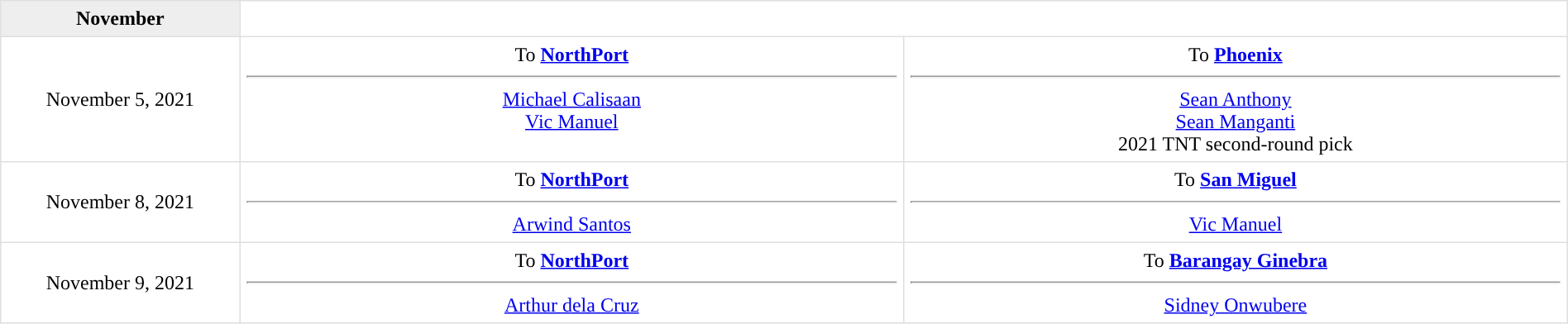<table border=1 style="border-collapse:collapse; text-align: center; width: 100%" bordercolor="#DFDFDF"  cellpadding="5">
<tr bgcolor="eeeeee">
<th>November</th>
</tr>
<tr>
<td style="width:12%">November 5, 2021</td>
<td style="width:33.3%" valign="top">To <strong><a href='#'>NorthPort</a></strong><hr><a href='#'>Michael Calisaan</a><br><a href='#'>Vic Manuel</a></td>
<td style="width:33.3%" valign="top">To <strong><a href='#'>Phoenix</a></strong><hr><a href='#'>Sean Anthony</a><br><a href='#'>Sean Manganti</a><br>2021 TNT second-round pick</td>
</tr>
<tr>
<td style="width:12%">November 8, 2021</td>
<td style="width:33.3%" valign="top">To <strong><a href='#'>NorthPort</a></strong><hr><a href='#'>Arwind Santos</a></td>
<td style="width:33.3%" valign="top">To <strong><a href='#'>San Miguel</a></strong><hr><a href='#'>Vic Manuel</a></td>
</tr>
<tr>
<td style="width:12%">November 9, 2021</td>
<td style="width:33.3%" valign="top">To <strong><a href='#'>NorthPort</a></strong><hr><a href='#'>Arthur dela Cruz</a></td>
<td style="width:33.3%" valign="top">To <strong><a href='#'>Barangay Ginebra</a></strong><hr><a href='#'>Sidney Onwubere</a></td>
</tr>
</table>
